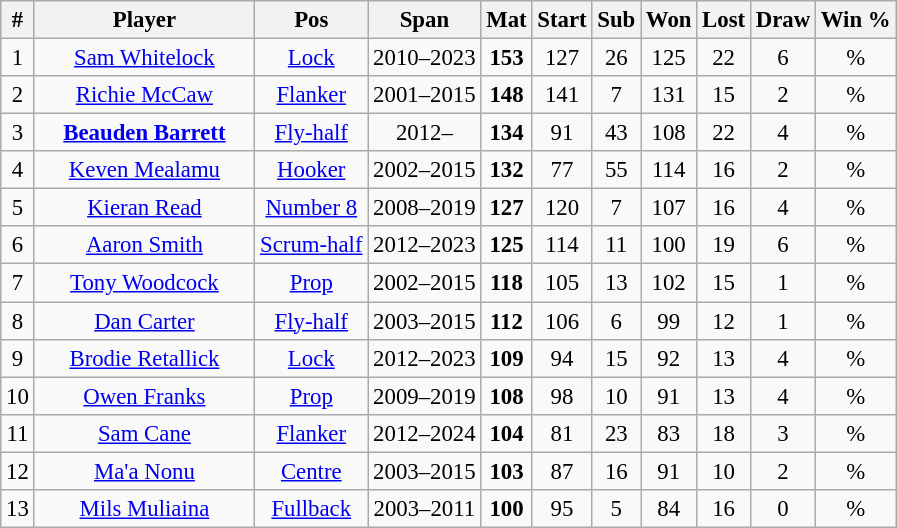<table class="wikitable sortable" style="font-size:95%; text-align:center;">
<tr>
<th>#</th>
<th style="width:140px;">Player</th>
<th>Pos</th>
<th>Span</th>
<th>Mat</th>
<th>Start</th>
<th>Sub</th>
<th>Won</th>
<th>Lost</th>
<th>Draw</th>
<th>Win %</th>
</tr>
<tr>
<td>1</td>
<td><a href='#'>Sam Whitelock</a></td>
<td><a href='#'>Lock</a></td>
<td>2010–2023</td>
<td><strong>153</strong></td>
<td>127</td>
<td>26</td>
<td>125</td>
<td>22</td>
<td>6</td>
<td>%</td>
</tr>
<tr>
<td>2</td>
<td><a href='#'>Richie McCaw</a></td>
<td><a href='#'>Flanker</a></td>
<td>2001–2015</td>
<td><strong>148</strong></td>
<td>141</td>
<td>7</td>
<td>131</td>
<td>15</td>
<td>2</td>
<td>%</td>
</tr>
<tr>
<td>3</td>
<td><strong><a href='#'>Beauden Barrett</a></strong></td>
<td><a href='#'>Fly-half</a></td>
<td>2012–</td>
<td><strong>134</strong></td>
<td>91</td>
<td>43</td>
<td>108</td>
<td>22</td>
<td>4</td>
<td>%</td>
</tr>
<tr>
<td>4</td>
<td><a href='#'>Keven Mealamu</a></td>
<td><a href='#'>Hooker</a></td>
<td>2002–2015</td>
<td><strong>132</strong></td>
<td>77</td>
<td>55</td>
<td>114</td>
<td>16</td>
<td>2</td>
<td>%</td>
</tr>
<tr>
<td>5</td>
<td><a href='#'>Kieran Read</a></td>
<td><a href='#'>Number 8</a></td>
<td>2008–2019</td>
<td><strong>127</strong></td>
<td>120</td>
<td>7</td>
<td>107</td>
<td>16</td>
<td>4</td>
<td>%</td>
</tr>
<tr>
<td>6</td>
<td><a href='#'>Aaron Smith</a></td>
<td><a href='#'>Scrum-half</a></td>
<td>2012–2023</td>
<td><strong>125</strong></td>
<td>114</td>
<td>11</td>
<td>100</td>
<td>19</td>
<td>6</td>
<td>%</td>
</tr>
<tr>
<td>7</td>
<td><a href='#'>Tony Woodcock</a></td>
<td><a href='#'>Prop</a></td>
<td>2002–2015</td>
<td><strong>118</strong></td>
<td>105</td>
<td>13</td>
<td>102</td>
<td>15</td>
<td>1</td>
<td>%</td>
</tr>
<tr>
<td>8</td>
<td><a href='#'>Dan Carter</a></td>
<td><a href='#'>Fly-half</a></td>
<td>2003–2015</td>
<td><strong>112</strong></td>
<td>106</td>
<td>6</td>
<td>99</td>
<td>12</td>
<td>1</td>
<td>%</td>
</tr>
<tr>
<td>9</td>
<td><a href='#'>Brodie Retallick</a></td>
<td><a href='#'>Lock</a></td>
<td>2012–2023</td>
<td><strong>109</strong></td>
<td>94</td>
<td>15</td>
<td>92</td>
<td>13</td>
<td>4</td>
<td>%</td>
</tr>
<tr>
<td>10</td>
<td><a href='#'>Owen Franks</a></td>
<td><a href='#'>Prop</a></td>
<td>2009–2019</td>
<td><strong>108</strong></td>
<td>98</td>
<td>10</td>
<td>91</td>
<td>13</td>
<td>4</td>
<td>%</td>
</tr>
<tr>
<td>11</td>
<td><a href='#'>Sam Cane</a></td>
<td><a href='#'>Flanker</a></td>
<td>2012–2024</td>
<td><strong>104</strong></td>
<td>81</td>
<td>23</td>
<td>83</td>
<td>18</td>
<td>3</td>
<td>%</td>
</tr>
<tr>
<td>12</td>
<td><a href='#'>Ma'a Nonu</a></td>
<td><a href='#'>Centre</a></td>
<td>2003–2015</td>
<td><strong>103</strong></td>
<td>87</td>
<td>16</td>
<td>91</td>
<td>10</td>
<td>2</td>
<td>%</td>
</tr>
<tr>
<td>13</td>
<td><a href='#'>Mils Muliaina</a></td>
<td><a href='#'>Fullback</a></td>
<td>2003–2011</td>
<td><strong>100</strong></td>
<td>95</td>
<td>5</td>
<td>84</td>
<td>16</td>
<td>0</td>
<td>%</td>
</tr>
</table>
